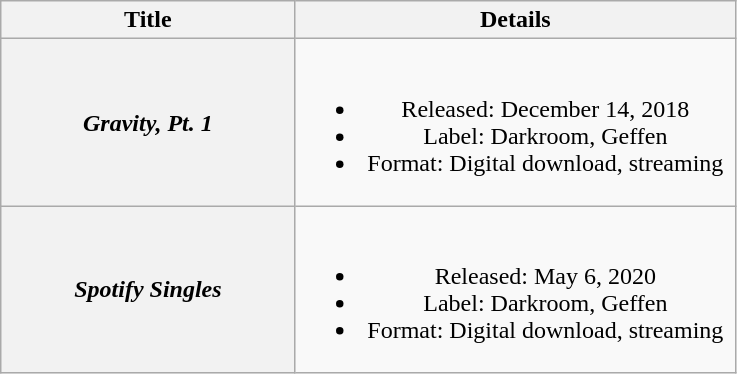<table class="wikitable plainrowheaders" style="text-align:center">
<tr>
<th scope="col" style="width:11.8em;">Title</th>
<th scope="col" style="width:17.9em;">Details</th>
</tr>
<tr>
<th scope="row"><em>Gravity, Pt. 1</em></th>
<td><br><ul><li>Released: December 14, 2018</li><li>Label: Darkroom, Geffen</li><li>Format: Digital download, streaming</li></ul></td>
</tr>
<tr>
<th scope="row"><em>Spotify Singles</em></th>
<td><br><ul><li>Released: May 6, 2020</li><li>Label: Darkroom, Geffen</li><li>Format: Digital download, streaming</li></ul></td>
</tr>
</table>
